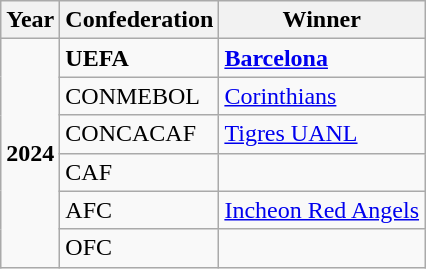<table class="wikitable">
<tr>
<th>Year</th>
<th>Confederation</th>
<th>Winner</th>
</tr>
<tr>
<td rowspan="6"><strong>2024</strong></td>
<td style="text-align:left;"><strong>UEFA</strong></td>
<td style="text-align:left;"><strong> <a href='#'>Barcelona</a></strong></td>
</tr>
<tr>
<td style="text-align:left;">CONMEBOL</td>
<td style="text-align:left;"> <a href='#'>Corinthians</a></td>
</tr>
<tr>
<td style="text-align:left;">CONCACAF</td>
<td style="text-align:left;"> <a href='#'>Tigres UANL</a></td>
</tr>
<tr>
<td style="text-align:left;">CAF</td>
<td style="text-align:left;"></td>
</tr>
<tr>
<td style="text-align:left;">AFC</td>
<td style="text-align:left;"> <a href='#'>Incheon Red Angels</a></td>
</tr>
<tr>
<td style="text-align:left;">OFC</td>
<td style="text-align:left;"></td>
</tr>
</table>
